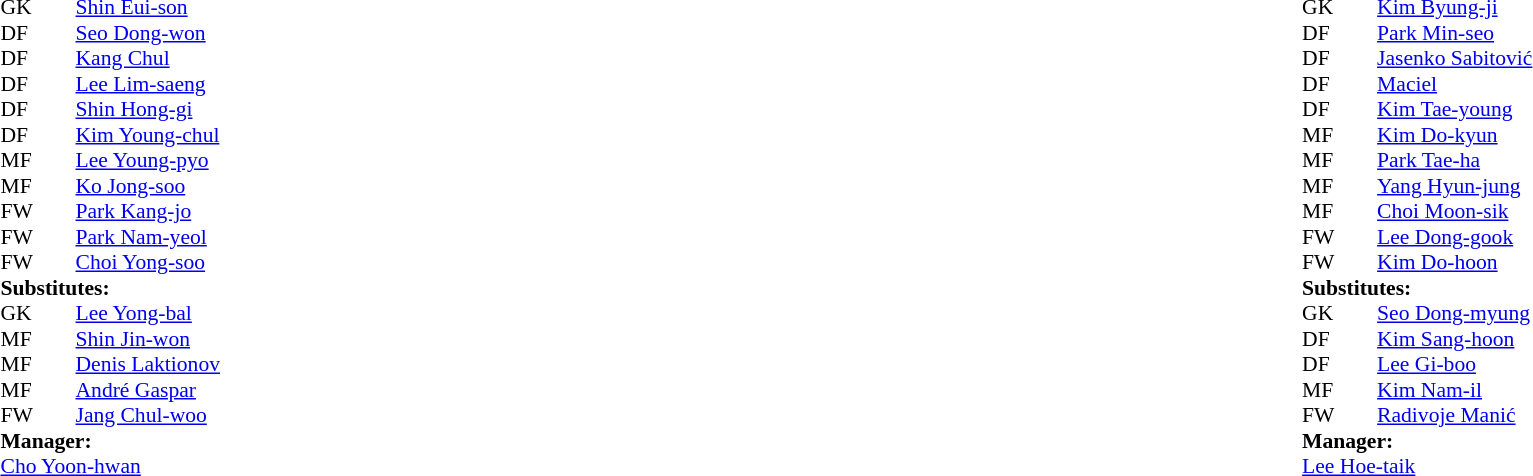<table width="100%">
<tr>
<td valign="top" width="50%"><br><table style="font-size: 90%" cellspacing="0" cellpadding="0">
<tr>
<th width=25></th>
<th width=25></th>
</tr>
<tr>
<td>GK</td>
<td></td>
<td> <a href='#'>Shin Eui-son</a></td>
<td></td>
<td></td>
</tr>
<tr>
<td>DF</td>
<td></td>
<td> <a href='#'>Seo Dong-won</a></td>
<td></td>
<td></td>
</tr>
<tr>
<td>DF</td>
<td></td>
<td> <a href='#'>Kang Chul</a></td>
</tr>
<tr>
<td>DF</td>
<td></td>
<td> <a href='#'>Lee Lim-saeng</a></td>
</tr>
<tr>
<td>DF</td>
<td></td>
<td> <a href='#'>Shin Hong-gi</a></td>
</tr>
<tr>
<td>DF</td>
<td></td>
<td> <a href='#'>Kim Young-chul</a></td>
<td></td>
<td></td>
</tr>
<tr>
<td>MF</td>
<td></td>
<td> <a href='#'>Lee Young-pyo</a></td>
</tr>
<tr>
<td>MF</td>
<td></td>
<td> <a href='#'>Ko Jong-soo</a></td>
</tr>
<tr>
<td>FW</td>
<td></td>
<td> <a href='#'>Park Kang-jo</a></td>
<td></td>
<td></td>
</tr>
<tr>
<td>FW</td>
<td></td>
<td> <a href='#'>Park Nam-yeol</a></td>
<td></td>
<td></td>
</tr>
<tr>
<td>FW</td>
<td></td>
<td> <a href='#'>Choi Yong-soo</a></td>
</tr>
<tr>
<td colspan=3><strong>Substitutes:</strong></td>
</tr>
<tr>
<td>GK</td>
<td></td>
<td> <a href='#'>Lee Yong-bal</a></td>
<td></td>
<td></td>
</tr>
<tr>
<td>MF</td>
<td></td>
<td> <a href='#'>Shin Jin-won</a></td>
<td></td>
<td></td>
</tr>
<tr>
<td>MF</td>
<td></td>
<td> <a href='#'>Denis Laktionov</a></td>
<td></td>
<td></td>
</tr>
<tr>
<td>MF</td>
<td></td>
<td> <a href='#'>André Gaspar</a></td>
<td></td>
<td></td>
</tr>
<tr>
<td>FW</td>
<td></td>
<td> <a href='#'>Jang Chul-woo</a></td>
<td></td>
<td></td>
</tr>
<tr>
<td colspan=3><strong>Manager:</strong></td>
</tr>
<tr>
<td colspan=4> <a href='#'>Cho Yoon-hwan</a></td>
</tr>
</table>
</td>
<td valign="top" width="50%"><br><table style="font-size: 90%" cellspacing="0" cellpadding="0" align=center>
<tr>
<th width=25></th>
<th width=25></th>
</tr>
<tr>
<td>GK</td>
<td></td>
<td> <a href='#'>Kim Byung-ji</a></td>
<td></td>
<td></td>
</tr>
<tr>
<td>DF</td>
<td></td>
<td> <a href='#'>Park Min-seo</a></td>
<td></td>
<td></td>
</tr>
<tr>
<td>DF</td>
<td></td>
<td> <a href='#'>Jasenko Sabitović</a></td>
</tr>
<tr>
<td>DF</td>
<td></td>
<td> <a href='#'>Maciel</a></td>
<td></td>
<td></td>
</tr>
<tr>
<td>DF</td>
<td></td>
<td> <a href='#'>Kim Tae-young</a></td>
</tr>
<tr>
<td>MF</td>
<td></td>
<td> <a href='#'>Kim Do-kyun</a></td>
</tr>
<tr>
<td>MF</td>
<td></td>
<td> <a href='#'>Park Tae-ha</a></td>
</tr>
<tr>
<td>MF</td>
<td></td>
<td> <a href='#'>Yang Hyun-jung</a></td>
</tr>
<tr>
<td>MF</td>
<td></td>
<td> <a href='#'>Choi Moon-sik</a></td>
<td></td>
<td></td>
</tr>
<tr>
<td>FW</td>
<td></td>
<td> <a href='#'>Lee Dong-gook</a></td>
<td></td>
<td></td>
</tr>
<tr>
<td>FW</td>
<td></td>
<td> <a href='#'>Kim Do-hoon</a></td>
</tr>
<tr>
<td colspan=3><strong>Substitutes:</strong></td>
</tr>
<tr>
<td>GK</td>
<td></td>
<td> <a href='#'>Seo Dong-myung</a></td>
<td></td>
<td></td>
</tr>
<tr>
<td>DF</td>
<td></td>
<td> <a href='#'>Kim Sang-hoon</a></td>
<td></td>
<td></td>
</tr>
<tr>
<td>DF</td>
<td></td>
<td> <a href='#'>Lee Gi-boo</a></td>
<td></td>
<td></td>
</tr>
<tr>
<td>MF</td>
<td></td>
<td> <a href='#'>Kim Nam-il</a></td>
<td></td>
<td></td>
</tr>
<tr>
<td>FW</td>
<td></td>
<td> <a href='#'>Radivoje Manić</a></td>
<td></td>
<td></td>
</tr>
<tr>
<td colspan=3><strong>Manager:</strong></td>
</tr>
<tr>
<td colspan=4> <a href='#'>Lee Hoe-taik</a></td>
</tr>
</table>
</td>
</tr>
</table>
